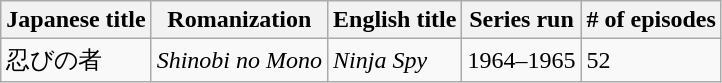<table class="wikitable">
<tr>
<th>Japanese title</th>
<th>Romanization</th>
<th>English title</th>
<th>Series run</th>
<th># of episodes</th>
</tr>
<tr>
<td>忍びの者</td>
<td><em>Shinobi no Mono</em></td>
<td><em>Ninja Spy</em></td>
<td>1964–1965</td>
<td>52</td>
</tr>
</table>
